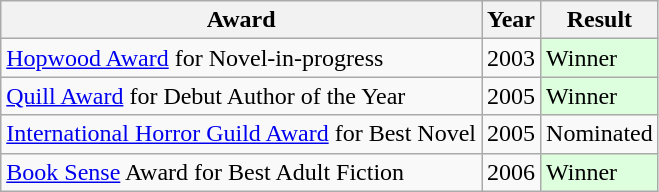<table class="wikitable sortable">
<tr>
<th>Award</th>
<th>Year</th>
<th>Result</th>
</tr>
<tr>
<td><a href='#'>Hopwood Award</a> for Novel-in-progress</td>
<td>2003</td>
<td bgcolor="#ddffdd">Winner</td>
</tr>
<tr>
<td><a href='#'>Quill Award</a> for Debut Author of the Year</td>
<td>2005</td>
<td bgcolor="#ddffdd">Winner</td>
</tr>
<tr>
<td><a href='#'>International Horror Guild Award</a> for Best Novel</td>
<td>2005</td>
<td>Nominated</td>
</tr>
<tr>
<td><a href='#'>Book Sense</a> Award for Best Adult Fiction</td>
<td>2006</td>
<td bgcolor="#ddffdd">Winner</td>
</tr>
</table>
